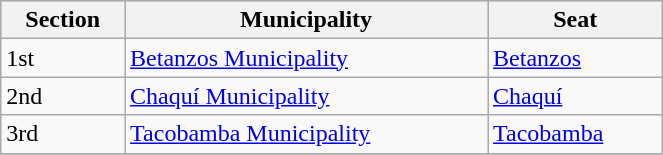<table class="wikitable" border="1" style="width:35%;" border="1">
<tr bgcolor=silver>
<th>Section</th>
<th>Municipality</th>
<th>Seat</th>
</tr>
<tr>
<td>1st</td>
<td><a href='#'>Betanzos Municipality</a></td>
<td><a href='#'>Betanzos</a></td>
</tr>
<tr>
<td>2nd</td>
<td><a href='#'>Chaquí Municipality</a></td>
<td><a href='#'>Chaquí</a></td>
</tr>
<tr>
<td>3rd</td>
<td><a href='#'>Tacobamba Municipality</a></td>
<td><a href='#'>Tacobamba</a></td>
</tr>
<tr>
</tr>
</table>
